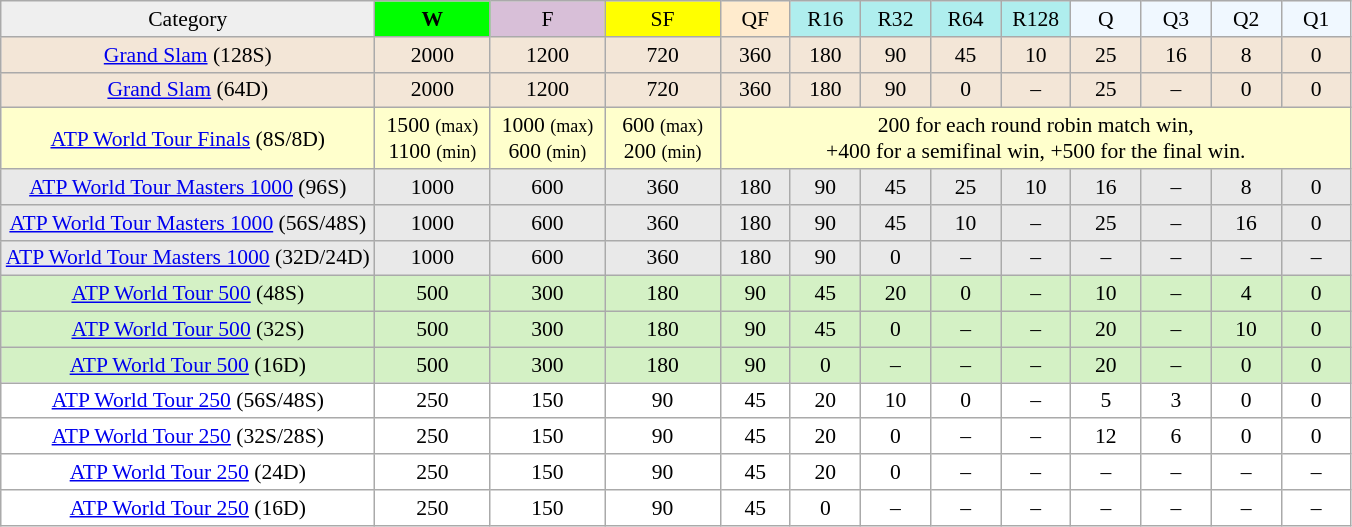<table class=wikitable style=text-align:center;font-size:90%>
<tr>
<td bgcolor=#efefef>Category</td>
<td width=70 bgcolor=lime><strong>W</strong></td>
<td width=70 bgcolor=#D8BFD8>F</td>
<td width=70 bgcolor=#FFFF00>SF</td>
<td width=40 bgcolor=#ffebcd>QF</td>
<td width=40 bgcolor=#afeeee>R16</td>
<td width=40 bgcolor=#afeeee>R32</td>
<td width=40 bgcolor=#afeeee>R64</td>
<td width=40 bgcolor=#afeeee>R128</td>
<td width=40 bgcolor=#F0F8FF>Q</td>
<td width=40 bgcolor=#F0F8FF>Q3</td>
<td width=40 bgcolor=#F0F8FF>Q2</td>
<td width=40 bgcolor=#F0F8FF>Q1</td>
</tr>
<tr bgcolor=#F3E6D7>
<td><a href='#'>Grand Slam</a> (128S)</td>
<td>2000</td>
<td>1200</td>
<td>720</td>
<td>360</td>
<td>180</td>
<td>90</td>
<td>45</td>
<td>10</td>
<td>25</td>
<td>16</td>
<td>8</td>
<td>0</td>
</tr>
<tr bgcolor=#F3E6D7>
<td><a href='#'>Grand Slam</a> (64D)</td>
<td>2000</td>
<td>1200</td>
<td>720</td>
<td>360</td>
<td>180</td>
<td>90</td>
<td>0</td>
<td>–</td>
<td>25</td>
<td>–</td>
<td>0</td>
<td>0</td>
</tr>
<tr bgcolor=#ffffcc>
<td><a href='#'>ATP World Tour Finals</a> (8S/8D)</td>
<td>1500 <small>(max)</small> 1100 <small>(min)</small></td>
<td>1000 <small>(max)</small> 600 <small>(min)</small></td>
<td>600 <small>(max)</small> <br>200 <small>(min)</small></td>
<td colspan="9">200 for each round robin match win,<br> +400 for a semifinal win, +500 for the final win.</td>
</tr>
<tr bgcolor=#E9E9E9>
<td><a href='#'>ATP World Tour Masters 1000</a> (96S)</td>
<td>1000</td>
<td>600</td>
<td>360</td>
<td>180</td>
<td>90</td>
<td>45</td>
<td>25</td>
<td>10</td>
<td>16</td>
<td>–</td>
<td>8</td>
<td>0</td>
</tr>
<tr bgcolor=#E9E9E9>
<td><a href='#'>ATP World Tour Masters 1000</a> (56S/48S)</td>
<td>1000</td>
<td>600</td>
<td>360</td>
<td>180</td>
<td>90</td>
<td>45</td>
<td>10</td>
<td>–</td>
<td>25</td>
<td>–</td>
<td>16</td>
<td>0</td>
</tr>
<tr bgcolor=#E9E9E9>
<td><a href='#'>ATP World Tour Masters 1000</a> (32D/24D)</td>
<td>1000</td>
<td>600</td>
<td>360</td>
<td>180</td>
<td>90</td>
<td>0</td>
<td>–</td>
<td>–</td>
<td>–</td>
<td>–</td>
<td>–</td>
<td>–</td>
</tr>
<tr bgcolor=#D4F1C5>
<td><a href='#'>ATP World Tour 500</a> (48S)</td>
<td>500</td>
<td>300</td>
<td>180</td>
<td>90</td>
<td>45</td>
<td>20</td>
<td>0</td>
<td>–</td>
<td>10</td>
<td>–</td>
<td>4</td>
<td>0</td>
</tr>
<tr bgcolor=#D4F1C5>
<td><a href='#'>ATP World Tour 500</a> (32S)</td>
<td>500</td>
<td>300</td>
<td>180</td>
<td>90</td>
<td>45</td>
<td>0</td>
<td>–</td>
<td>–</td>
<td>20</td>
<td>–</td>
<td>10</td>
<td>0</td>
</tr>
<tr bgcolor=#D4F1C5>
<td><a href='#'>ATP World Tour 500</a> (16D)</td>
<td>500</td>
<td>300</td>
<td>180</td>
<td>90</td>
<td>0</td>
<td>–</td>
<td>–</td>
<td>–</td>
<td>20</td>
<td>–</td>
<td>0</td>
<td>0</td>
</tr>
<tr bgcolor=#ffffff>
<td><a href='#'>ATP World Tour 250</a> (56S/48S)</td>
<td>250</td>
<td>150</td>
<td>90</td>
<td>45</td>
<td>20</td>
<td>10</td>
<td>0</td>
<td>–</td>
<td>5</td>
<td>3</td>
<td>0</td>
<td>0</td>
</tr>
<tr bgcolor=#ffffff>
<td><a href='#'>ATP World Tour 250</a> (32S/28S)</td>
<td>250</td>
<td>150</td>
<td>90</td>
<td>45</td>
<td>20</td>
<td>0</td>
<td>–</td>
<td>–</td>
<td>12</td>
<td>6</td>
<td>0</td>
<td>0</td>
</tr>
<tr bgcolor=#ffffff>
<td><a href='#'>ATP World Tour 250</a> (24D)</td>
<td>250</td>
<td>150</td>
<td>90</td>
<td>45</td>
<td>20</td>
<td>0</td>
<td>–</td>
<td>–</td>
<td>–</td>
<td>–</td>
<td>–</td>
<td>–</td>
</tr>
<tr bgcolor=#ffffff>
<td><a href='#'>ATP World Tour 250</a> (16D)</td>
<td>250</td>
<td>150</td>
<td>90</td>
<td>45</td>
<td>0</td>
<td>–</td>
<td>–</td>
<td>–</td>
<td>–</td>
<td>–</td>
<td>–</td>
<td>–</td>
</tr>
</table>
